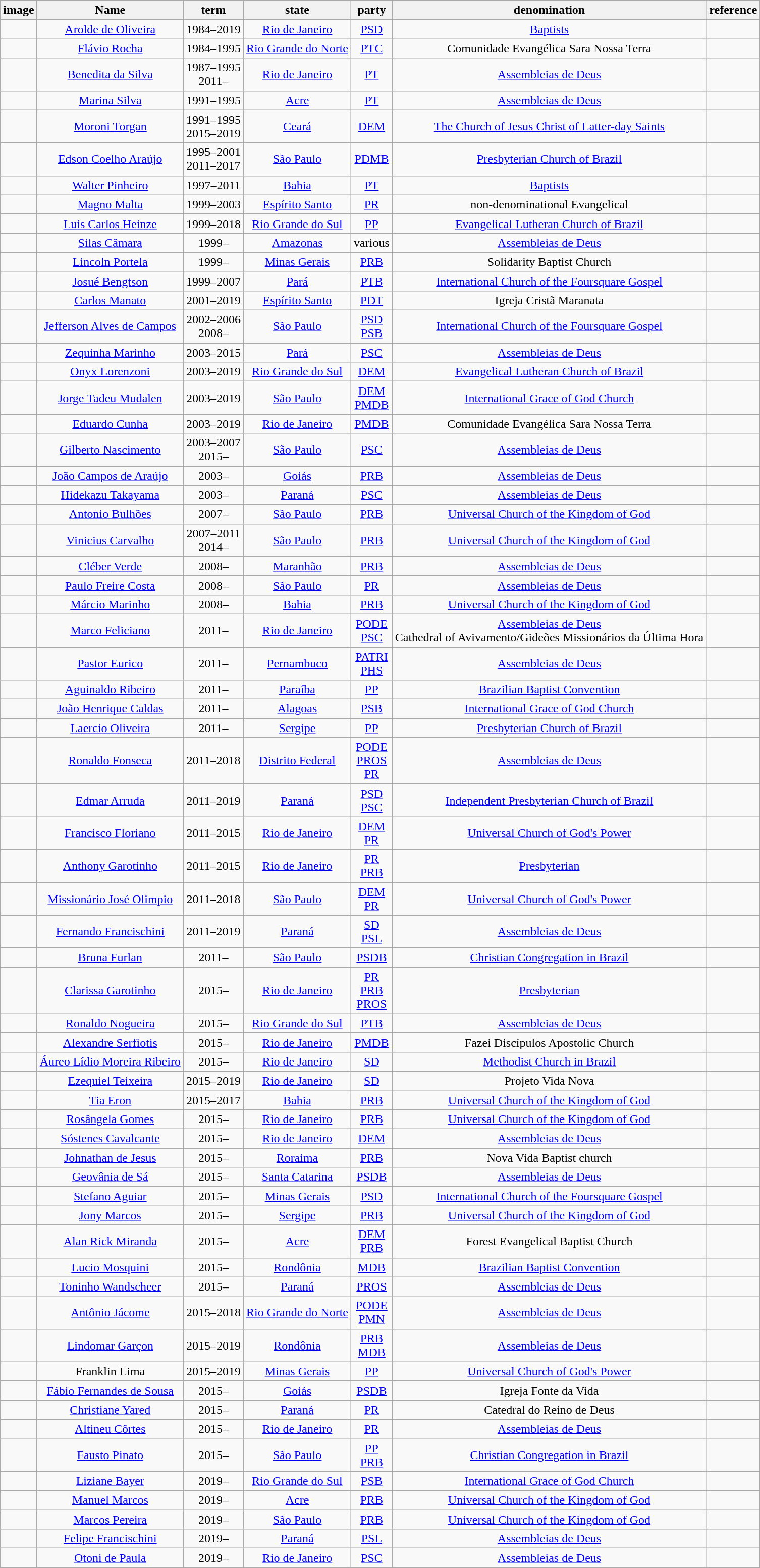<table class="wikitable sortable" style="text-align:center">
<tr>
<th>image</th>
<th>Name</th>
<th>term</th>
<th>state</th>
<th>party</th>
<th>denomination</th>
<th>reference</th>
</tr>
<tr>
<td></td>
<td><a href='#'>Arolde de Oliveira</a></td>
<td>1984–2019</td>
<td><a href='#'>Rio de Janeiro</a></td>
<td><a href='#'>PSD</a></td>
<td><a href='#'>Baptists</a></td>
<td></td>
</tr>
<tr>
<td></td>
<td><a href='#'>Flávio Rocha</a></td>
<td>1984–1995</td>
<td><a href='#'>Rio Grande do Norte</a></td>
<td><a href='#'>PTC</a></td>
<td>Comunidade Evangélica Sara Nossa Terra</td>
<td></td>
</tr>
<tr>
<td></td>
<td><a href='#'>Benedita da Silva</a></td>
<td>1987–1995<br>2011–</td>
<td><a href='#'>Rio de Janeiro</a></td>
<td><a href='#'>PT</a></td>
<td><a href='#'>Assembleias de Deus</a></td>
<td></td>
</tr>
<tr>
<td></td>
<td><a href='#'>Marina Silva</a></td>
<td>1991–1995</td>
<td><a href='#'>Acre</a></td>
<td><a href='#'>PT</a></td>
<td><a href='#'>Assembleias de Deus</a></td>
<td></td>
</tr>
<tr>
<td></td>
<td><a href='#'>Moroni Torgan</a></td>
<td>1991–1995<br>2015–2019</td>
<td><a href='#'>Ceará</a></td>
<td><a href='#'>DEM</a></td>
<td><a href='#'>The Church of Jesus Christ of Latter-day Saints</a></td>
<td></td>
</tr>
<tr>
<td></td>
<td><a href='#'>Edson Coelho Araújo</a></td>
<td>1995–2001<br>2011–2017</td>
<td><a href='#'>São Paulo</a></td>
<td><a href='#'>PDMB</a></td>
<td><a href='#'>Presbyterian Church of Brazil</a></td>
<td></td>
</tr>
<tr>
<td></td>
<td><a href='#'>Walter Pinheiro</a></td>
<td>1997–2011</td>
<td><a href='#'>Bahia</a></td>
<td><a href='#'>PT</a></td>
<td><a href='#'>Baptists</a></td>
<td></td>
</tr>
<tr>
<td></td>
<td><a href='#'>Magno Malta</a></td>
<td>1999–2003</td>
<td><a href='#'>Espírito Santo</a></td>
<td><a href='#'>PR</a></td>
<td>non-denominational Evangelical</td>
<td></td>
</tr>
<tr>
<td></td>
<td><a href='#'>Luis Carlos Heinze</a></td>
<td>1999–2018</td>
<td><a href='#'>Rio Grande do Sul</a></td>
<td><a href='#'>PP</a></td>
<td><a href='#'>Evangelical Lutheran Church of Brazil</a></td>
<td></td>
</tr>
<tr>
<td></td>
<td><a href='#'>Silas Câmara</a></td>
<td>1999–</td>
<td><a href='#'>Amazonas</a></td>
<td>various</td>
<td><a href='#'>Assembleias de Deus</a></td>
<td></td>
</tr>
<tr>
<td></td>
<td><a href='#'>Lincoln Portela</a></td>
<td>1999–</td>
<td><a href='#'>Minas Gerais</a></td>
<td><a href='#'>PRB</a></td>
<td>Solidarity Baptist Church</td>
<td></td>
</tr>
<tr>
<td></td>
<td><a href='#'>Josué Bengtson</a></td>
<td>1999–2007</td>
<td><a href='#'>Pará</a></td>
<td><a href='#'>PTB</a></td>
<td><a href='#'>International Church of the Foursquare Gospel</a></td>
<td></td>
</tr>
<tr>
<td></td>
<td><a href='#'>Carlos Manato</a></td>
<td>2001–2019</td>
<td><a href='#'>Espírito Santo</a></td>
<td><a href='#'>PDT</a></td>
<td>Igreja Cristã Maranata</td>
<td></td>
</tr>
<tr>
<td></td>
<td><a href='#'>Jefferson Alves de Campos</a></td>
<td>2002–2006<br>2008–</td>
<td><a href='#'>São Paulo</a></td>
<td><a href='#'>PSD</a><br><a href='#'>PSB</a></td>
<td><a href='#'>International Church of the Foursquare Gospel</a></td>
<td></td>
</tr>
<tr>
<td></td>
<td><a href='#'>Zequinha Marinho</a></td>
<td>2003–2015</td>
<td><a href='#'>Pará</a></td>
<td><a href='#'>PSC</a></td>
<td><a href='#'>Assembleias de Deus</a></td>
<td></td>
</tr>
<tr>
<td></td>
<td><a href='#'>Onyx Lorenzoni</a></td>
<td>2003–2019</td>
<td><a href='#'>Rio Grande do Sul</a></td>
<td><a href='#'>DEM</a></td>
<td><a href='#'>Evangelical Lutheran Church of Brazil</a></td>
<td></td>
</tr>
<tr>
<td></td>
<td><a href='#'>Jorge Tadeu Mudalen</a></td>
<td>2003–2019</td>
<td><a href='#'>São Paulo</a></td>
<td><a href='#'>DEM</a><br><a href='#'>PMDB</a></td>
<td><a href='#'>International Grace of God Church</a></td>
<td></td>
</tr>
<tr>
<td></td>
<td><a href='#'>Eduardo Cunha</a></td>
<td>2003–2019</td>
<td><a href='#'>Rio de Janeiro</a></td>
<td><a href='#'>PMDB</a></td>
<td>Comunidade Evangélica Sara Nossa Terra</td>
<td></td>
</tr>
<tr>
<td></td>
<td><a href='#'>Gilberto Nascimento</a></td>
<td>2003–2007<br>2015–</td>
<td><a href='#'>São Paulo</a></td>
<td><a href='#'>PSC</a></td>
<td><a href='#'>Assembleias de Deus</a></td>
<td></td>
</tr>
<tr>
<td></td>
<td><a href='#'>João Campos de Araújo</a></td>
<td>2003–</td>
<td><a href='#'>Goiás</a></td>
<td><a href='#'>PRB</a></td>
<td><a href='#'>Assembleias de Deus</a></td>
<td></td>
</tr>
<tr>
<td></td>
<td><a href='#'>Hidekazu Takayama</a></td>
<td>2003–</td>
<td><a href='#'>Paraná</a></td>
<td><a href='#'>PSC</a></td>
<td><a href='#'>Assembleias de Deus</a></td>
<td></td>
</tr>
<tr>
<td></td>
<td><a href='#'>Antonio Bulhões</a></td>
<td>2007–</td>
<td><a href='#'>São Paulo</a></td>
<td><a href='#'>PRB</a></td>
<td><a href='#'>Universal Church of the Kingdom of God</a></td>
<td></td>
</tr>
<tr>
<td></td>
<td><a href='#'>Vinicius Carvalho</a></td>
<td>2007–2011<br>2014–</td>
<td><a href='#'>São Paulo</a></td>
<td><a href='#'>PRB</a></td>
<td><a href='#'>Universal Church of the Kingdom of God</a></td>
<td></td>
</tr>
<tr>
<td></td>
<td><a href='#'>Cléber Verde</a></td>
<td>2008–</td>
<td><a href='#'>Maranhão</a></td>
<td><a href='#'>PRB</a></td>
<td><a href='#'>Assembleias de Deus</a></td>
<td></td>
</tr>
<tr>
<td></td>
<td><a href='#'>Paulo Freire Costa</a></td>
<td>2008–</td>
<td><a href='#'>São Paulo</a></td>
<td><a href='#'>PR</a></td>
<td><a href='#'>Assembleias de Deus</a></td>
<td></td>
</tr>
<tr>
<td></td>
<td><a href='#'>Márcio Marinho</a></td>
<td>2008–</td>
<td><a href='#'>Bahia</a></td>
<td><a href='#'>PRB</a></td>
<td><a href='#'>Universal Church of the Kingdom of God</a></td>
<td></td>
</tr>
<tr>
<td></td>
<td><a href='#'>Marco Feliciano</a></td>
<td>2011–</td>
<td><a href='#'>Rio de Janeiro</a></td>
<td><a href='#'>PODE</a><br><a href='#'>PSC</a></td>
<td><a href='#'>Assembleias de Deus</a><br>Cathedral of Avivamento/Gideões Missionários da Última Hora</td>
<td></td>
</tr>
<tr>
<td></td>
<td><a href='#'>Pastor Eurico</a></td>
<td>2011–</td>
<td><a href='#'>Pernambuco</a></td>
<td><a href='#'>PATRI</a><br><a href='#'>PHS</a></td>
<td><a href='#'>Assembleias de Deus</a></td>
<td></td>
</tr>
<tr>
<td></td>
<td><a href='#'>Aguinaldo Ribeiro</a></td>
<td>2011–</td>
<td><a href='#'>Paraíba</a></td>
<td><a href='#'>PP</a></td>
<td><a href='#'>Brazilian Baptist Convention</a></td>
<td></td>
</tr>
<tr>
<td></td>
<td><a href='#'>João Henrique Caldas</a></td>
<td>2011–</td>
<td><a href='#'>Alagoas</a></td>
<td><a href='#'>PSB</a></td>
<td><a href='#'>International Grace of God Church</a></td>
<td></td>
</tr>
<tr>
<td></td>
<td><a href='#'>Laercio Oliveira</a></td>
<td>2011–</td>
<td><a href='#'>Sergipe</a></td>
<td><a href='#'>PP</a></td>
<td><a href='#'>Presbyterian Church of Brazil</a></td>
</tr>
<tr>
<td></td>
<td><a href='#'>Ronaldo Fonseca</a></td>
<td>2011–2018</td>
<td><a href='#'>Distrito Federal</a></td>
<td><a href='#'>PODE</a><br><a href='#'>PROS</a><br><a href='#'>PR</a></td>
<td><a href='#'>Assembleias de Deus</a></td>
<td></td>
</tr>
<tr>
<td></td>
<td><a href='#'>Edmar Arruda</a></td>
<td>2011–2019</td>
<td><a href='#'>Paraná</a></td>
<td><a href='#'>PSD</a><br><a href='#'>PSC</a></td>
<td><a href='#'>Independent Presbyterian Church of Brazil</a></td>
<td></td>
</tr>
<tr>
<td></td>
<td><a href='#'>Francisco Floriano</a></td>
<td>2011–2015</td>
<td><a href='#'>Rio de Janeiro</a></td>
<td><a href='#'>DEM</a><br><a href='#'>PR</a></td>
<td><a href='#'>Universal Church of God's Power</a></td>
<td></td>
</tr>
<tr>
<td></td>
<td><a href='#'>Anthony Garotinho</a></td>
<td>2011–2015</td>
<td><a href='#'>Rio de Janeiro</a></td>
<td><a href='#'>PR</a><br><a href='#'>PRB</a></td>
<td><a href='#'>Presbyterian</a></td>
<td></td>
</tr>
<tr>
<td></td>
<td><a href='#'>Missionário José Olimpio</a></td>
<td>2011–2018</td>
<td><a href='#'>São Paulo</a></td>
<td><a href='#'>DEM</a><br><a href='#'>PR</a></td>
<td><a href='#'>Universal Church of God's Power</a></td>
<td></td>
</tr>
<tr>
<td></td>
<td><a href='#'>Fernando Francischini</a></td>
<td>2011–2019</td>
<td><a href='#'>Paraná</a></td>
<td><a href='#'>SD</a><br><a href='#'>PSL</a></td>
<td><a href='#'>Assembleias de Deus</a></td>
<td></td>
</tr>
<tr>
<td></td>
<td><a href='#'>Bruna Furlan</a></td>
<td>2011–</td>
<td><a href='#'>São Paulo</a></td>
<td><a href='#'>PSDB</a></td>
<td><a href='#'>Christian Congregation in Brazil</a></td>
<td></td>
</tr>
<tr>
<td></td>
<td><a href='#'>Clarissa Garotinho</a></td>
<td>2015–</td>
<td><a href='#'>Rio de Janeiro</a></td>
<td><a href='#'>PR</a><br><a href='#'>PRB</a><br><a href='#'>PROS</a></td>
<td><a href='#'>Presbyterian</a></td>
<td></td>
</tr>
<tr>
<td></td>
<td><a href='#'>Ronaldo Nogueira</a></td>
<td>2015–</td>
<td><a href='#'>Rio Grande do Sul</a></td>
<td><a href='#'>PTB</a></td>
<td><a href='#'>Assembleias de Deus</a></td>
<td></td>
</tr>
<tr>
<td></td>
<td><a href='#'>Alexandre Serfiotis</a></td>
<td>2015–</td>
<td><a href='#'>Rio de Janeiro</a></td>
<td><a href='#'>PMDB</a></td>
<td>Fazei Discípulos Apostolic Church</td>
<td></td>
</tr>
<tr>
<td></td>
<td><a href='#'>Áureo Lídio Moreira Ribeiro</a></td>
<td>2015–</td>
<td><a href='#'>Rio de Janeiro</a></td>
<td><a href='#'>SD</a></td>
<td><a href='#'>Methodist Church in Brazil</a></td>
<td></td>
</tr>
<tr>
<td></td>
<td><a href='#'>Ezequiel Teixeira</a></td>
<td>2015–2019</td>
<td><a href='#'>Rio de Janeiro</a></td>
<td><a href='#'>SD</a></td>
<td>Projeto Vida Nova</td>
<td></td>
</tr>
<tr>
<td></td>
<td><a href='#'>Tia Eron</a></td>
<td>2015–2017</td>
<td><a href='#'>Bahia</a></td>
<td><a href='#'>PRB</a></td>
<td><a href='#'>Universal Church of the Kingdom of God</a></td>
<td></td>
</tr>
<tr>
<td></td>
<td><a href='#'>Rosângela Gomes</a></td>
<td>2015–</td>
<td><a href='#'>Rio de Janeiro</a></td>
<td><a href='#'>PRB</a></td>
<td><a href='#'>Universal Church of the Kingdom of God</a></td>
<td></td>
</tr>
<tr>
<td></td>
<td><a href='#'>Sóstenes Cavalcante</a></td>
<td>2015–</td>
<td><a href='#'>Rio de Janeiro</a></td>
<td><a href='#'>DEM</a></td>
<td><a href='#'>Assembleias de Deus</a></td>
<td></td>
</tr>
<tr>
<td></td>
<td><a href='#'>Johnathan de Jesus</a></td>
<td>2015–</td>
<td><a href='#'>Roraima</a></td>
<td><a href='#'>PRB</a></td>
<td>Nova Vida Baptist church</td>
<td></td>
</tr>
<tr>
<td></td>
<td><a href='#'>Geovânia de Sá</a></td>
<td>2015–</td>
<td><a href='#'>Santa Catarina</a></td>
<td><a href='#'>PSDB</a></td>
<td><a href='#'>Assembleias de Deus</a></td>
<td></td>
</tr>
<tr>
<td></td>
<td><a href='#'>Stefano Aguiar</a></td>
<td>2015–</td>
<td><a href='#'>Minas Gerais</a></td>
<td><a href='#'>PSD</a></td>
<td><a href='#'>International Church of the Foursquare Gospel</a></td>
<td></td>
</tr>
<tr>
<td></td>
<td><a href='#'>Jony Marcos</a></td>
<td>2015–</td>
<td><a href='#'>Sergipe</a></td>
<td><a href='#'>PRB</a></td>
<td><a href='#'>Universal Church of the Kingdom of God</a></td>
<td></td>
</tr>
<tr>
<td></td>
<td><a href='#'>Alan Rick Miranda</a></td>
<td>2015–</td>
<td><a href='#'>Acre</a></td>
<td><a href='#'>DEM</a><br><a href='#'>PRB</a></td>
<td>Forest Evangelical Baptist Church</td>
<td></td>
</tr>
<tr>
<td></td>
<td><a href='#'>Lucio Mosquini</a></td>
<td>2015–</td>
<td><a href='#'>Rondônia</a></td>
<td><a href='#'>MDB</a></td>
<td><a href='#'>Brazilian Baptist Convention</a></td>
<td></td>
</tr>
<tr>
<td></td>
<td><a href='#'>Toninho Wandscheer</a></td>
<td>2015–</td>
<td><a href='#'>Paraná</a></td>
<td><a href='#'>PROS</a></td>
<td><a href='#'>Assembleias de Deus</a></td>
<td></td>
</tr>
<tr>
<td></td>
<td><a href='#'>Antônio Jácome</a></td>
<td>2015–2018</td>
<td><a href='#'>Rio Grande do Norte</a></td>
<td><a href='#'>PODE</a><br><a href='#'>PMN</a></td>
<td><a href='#'>Assembleias de Deus</a></td>
<td></td>
</tr>
<tr>
<td></td>
<td><a href='#'>Lindomar Garçon</a></td>
<td>2015–2019</td>
<td><a href='#'>Rondônia</a></td>
<td><a href='#'>PRB</a><br><a href='#'>MDB</a></td>
<td><a href='#'>Assembleias de Deus</a></td>
<td></td>
</tr>
<tr>
<td></td>
<td>Franklin Lima</td>
<td>2015–2019</td>
<td><a href='#'>Minas Gerais</a></td>
<td><a href='#'>PP</a></td>
<td><a href='#'>Universal Church of God's Power</a></td>
<td></td>
</tr>
<tr>
<td></td>
<td><a href='#'>Fábio Fernandes de Sousa</a></td>
<td>2015–</td>
<td><a href='#'>Goiás</a></td>
<td><a href='#'>PSDB</a></td>
<td>Igreja Fonte da Vida</td>
<td></td>
</tr>
<tr>
<td></td>
<td><a href='#'>Christiane Yared</a></td>
<td>2015–</td>
<td><a href='#'>Paraná</a></td>
<td><a href='#'>PR</a></td>
<td>Catedral do Reino de Deus</td>
<td></td>
</tr>
<tr>
<td></td>
<td><a href='#'>Altineu Côrtes</a></td>
<td>2015–</td>
<td><a href='#'>Rio de Janeiro</a></td>
<td><a href='#'>PR</a></td>
<td><a href='#'>Assembleias de Deus</a></td>
<td></td>
</tr>
<tr>
<td></td>
<td><a href='#'>Fausto Pinato</a></td>
<td>2015–</td>
<td><a href='#'>São Paulo</a></td>
<td><a href='#'>PP</a><br><a href='#'>PRB</a></td>
<td><a href='#'>Christian Congregation in Brazil</a></td>
<td></td>
</tr>
<tr>
<td></td>
<td><a href='#'>Liziane Bayer</a></td>
<td>2019–</td>
<td><a href='#'>Rio Grande do Sul</a></td>
<td><a href='#'>PSB</a></td>
<td><a href='#'>International Grace of God Church</a></td>
<td></td>
</tr>
<tr>
<td></td>
<td><a href='#'>Manuel Marcos</a></td>
<td>2019–</td>
<td><a href='#'>Acre</a></td>
<td><a href='#'>PRB</a></td>
<td><a href='#'>Universal Church of the Kingdom of God</a></td>
<td></td>
</tr>
<tr>
<td></td>
<td><a href='#'>Marcos Pereira</a></td>
<td>2019–</td>
<td><a href='#'>São Paulo</a></td>
<td><a href='#'>PRB</a></td>
<td><a href='#'>Universal Church of the Kingdom of God</a></td>
<td></td>
</tr>
<tr>
<td></td>
<td><a href='#'>Felipe Francischini</a></td>
<td>2019–</td>
<td><a href='#'>Paraná</a></td>
<td><a href='#'>PSL</a></td>
<td><a href='#'>Assembleias de Deus</a></td>
<td></td>
</tr>
<tr>
<td></td>
<td><a href='#'>Otoni de Paula</a></td>
<td>2019–</td>
<td><a href='#'>Rio de Janeiro</a></td>
<td><a href='#'>PSC</a></td>
<td><a href='#'>Assembleias de Deus</a></td>
<td></td>
</tr>
</table>
